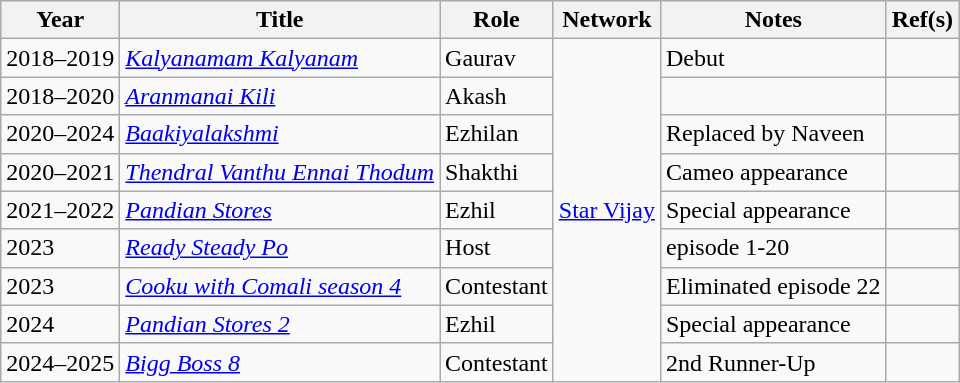<table class="wikitable">
<tr>
<th>Year</th>
<th>Title</th>
<th>Role</th>
<th>Network</th>
<th>Notes</th>
<th>Ref(s)</th>
</tr>
<tr>
<td>2018–2019</td>
<td><em><a href='#'>Kalyanamam Kalyanam</a></em></td>
<td>Gaurav</td>
<td rowspan=9><a href='#'>Star Vijay</a></td>
<td>Debut</td>
<td></td>
</tr>
<tr>
<td>2018–2020</td>
<td><em><a href='#'>Aranmanai Kili</a></em></td>
<td>Akash</td>
<td></td>
<td></td>
</tr>
<tr>
<td>2020–2024</td>
<td><em><a href='#'>Baakiyalakshmi</a></em></td>
<td>Ezhilan</td>
<td>Replaced by Naveen</td>
<td></td>
</tr>
<tr>
<td>2020–2021</td>
<td><em><a href='#'>Thendral Vanthu Ennai Thodum</a></em></td>
<td>Shakthi</td>
<td>Cameo appearance</td>
<td></td>
</tr>
<tr>
<td>2021–2022</td>
<td><em><a href='#'>Pandian Stores</a></em></td>
<td>Ezhil</td>
<td>Special appearance</td>
<td></td>
</tr>
<tr>
<td>2023</td>
<td><em><a href='#'>Ready Steady Po</a></em></td>
<td>Host</td>
<td>episode 1-20</td>
<td></td>
</tr>
<tr>
<td>2023</td>
<td><em><a href='#'>Cooku with Comali season 4</a></em></td>
<td>Contestant</td>
<td>Eliminated episode 22</td>
<td></td>
</tr>
<tr>
<td>2024</td>
<td><em><a href='#'>Pandian Stores 2</a></em></td>
<td>Ezhil</td>
<td>Special appearance</td>
<td></td>
</tr>
<tr>
<td>2024–2025</td>
<td><em><a href='#'>Bigg Boss 8</a></em></td>
<td>Contestant</td>
<td>2nd Runner-Up</td>
<td></td>
</tr>
</table>
